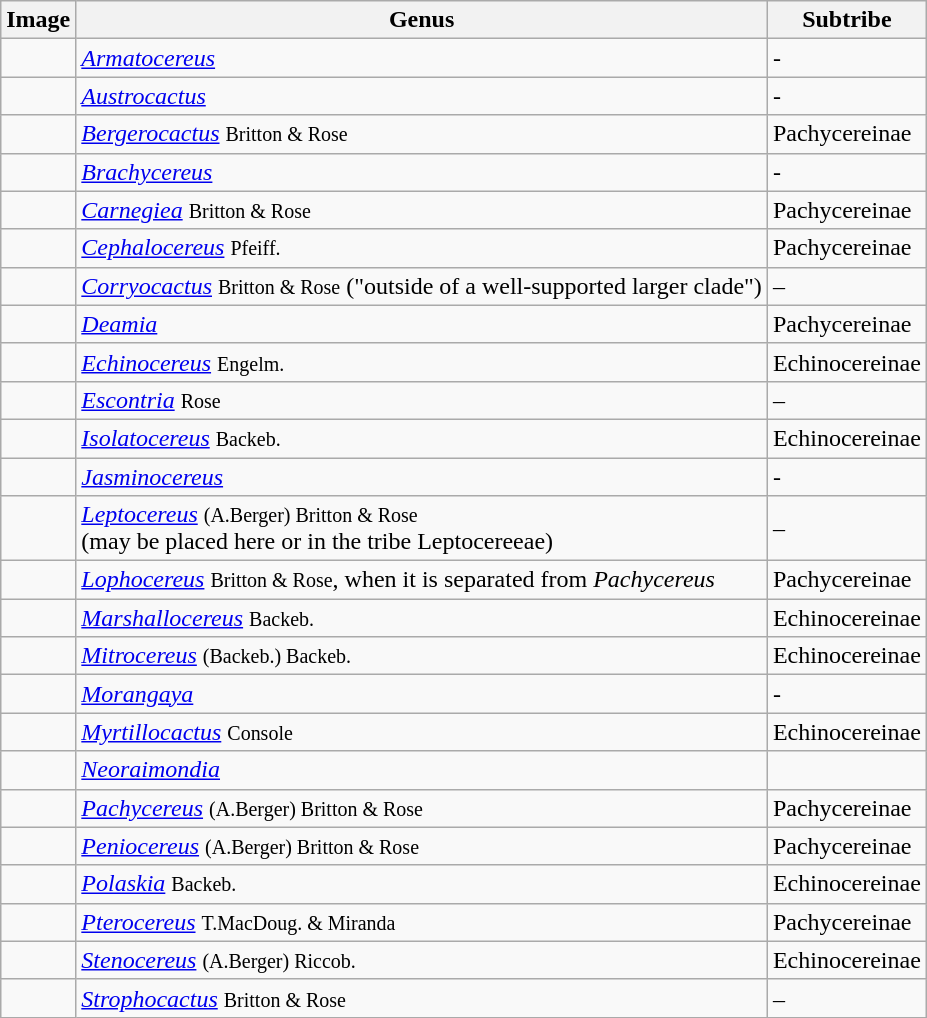<table class="wikitable">
<tr>
<th>Image</th>
<th>Genus</th>
<th>Subtribe</th>
</tr>
<tr>
<td></td>
<td><em><a href='#'>Armatocereus</a></em> </td>
<td>-</td>
</tr>
<tr>
<td></td>
<td><em><a href='#'>Austrocactus</a></em> </td>
<td>-</td>
</tr>
<tr>
<td></td>
<td><em><a href='#'>Bergerocactus</a></em> <small>Britton & Rose</small></td>
<td>Pachycereinae</td>
</tr>
<tr>
<td></td>
<td><em><a href='#'>Brachycereus</a></em> </td>
<td>-</td>
</tr>
<tr>
<td></td>
<td><em><a href='#'>Carnegiea</a></em> <small>Britton & Rose</small></td>
<td>Pachycereinae</td>
</tr>
<tr>
<td></td>
<td><em><a href='#'>Cephalocereus</a></em> <small>Pfeiff.</small></td>
<td>Pachycereinae</td>
</tr>
<tr>
<td></td>
<td><em><a href='#'>Corryocactus</a></em> <small>Britton & Rose</small> ("outside of a well-supported larger clade")</td>
<td>–</td>
</tr>
<tr>
<td></td>
<td><em><a href='#'>Deamia</a></em> </td>
<td>Pachycereinae</td>
</tr>
<tr>
<td></td>
<td><em><a href='#'>Echinocereus</a></em> <small>Engelm.</small></td>
<td>Echinocereinae</td>
</tr>
<tr>
<td></td>
<td><em><a href='#'>Escontria</a></em> <small>Rose</small></td>
<td>–</td>
</tr>
<tr>
<td></td>
<td><em><a href='#'>Isolatocereus</a></em> <small>Backeb.</small></td>
<td>Echinocereinae</td>
</tr>
<tr>
<td></td>
<td><em><a href='#'>Jasminocereus</a></em> </td>
<td>-</td>
</tr>
<tr>
<td></td>
<td><em><a href='#'>Leptocereus</a></em> <small>(A.Berger) Britton & Rose</small><br>(may be placed here or in the tribe Leptocereeae)</td>
<td>–</td>
</tr>
<tr>
<td></td>
<td><em><a href='#'>Lophocereus</a></em> <small>Britton & Rose</small>, when it is separated from <em>Pachycereus</em></td>
<td>Pachycereinae</td>
</tr>
<tr>
<td></td>
<td><em><a href='#'>Marshallocereus</a></em> <small>Backeb.</small></td>
<td>Echinocereinae</td>
</tr>
<tr>
<td></td>
<td><em><a href='#'>Mitrocereus</a></em> <small>(Backeb.) Backeb.</small></td>
<td>Echinocereinae</td>
</tr>
<tr>
<td></td>
<td><em><a href='#'>Morangaya</a></em> </td>
<td>-</td>
</tr>
<tr>
<td></td>
<td><em><a href='#'>Myrtillocactus</a></em> <small>Console</small></td>
<td>Echinocereinae</td>
</tr>
<tr>
<td></td>
<td><em><a href='#'>Neoraimondia</a></em> </td>
<td></td>
</tr>
<tr>
<td></td>
<td><em><a href='#'>Pachycereus</a></em> <small>(A.Berger) Britton & Rose</small></td>
<td>Pachycereinae</td>
</tr>
<tr>
<td></td>
<td><em><a href='#'>Peniocereus</a></em> <small>(A.Berger) Britton & Rose</small></td>
<td>Pachycereinae</td>
</tr>
<tr>
<td></td>
<td><em><a href='#'>Polaskia</a></em> <small>Backeb.</small></td>
<td>Echinocereinae</td>
</tr>
<tr>
<td></td>
<td><em><a href='#'>Pterocereus</a></em> <small>T.MacDoug. & Miranda</small></td>
<td>Pachycereinae</td>
</tr>
<tr>
<td></td>
<td><em><a href='#'>Stenocereus</a></em> <small>(A.Berger) Riccob.</small></td>
<td>Echinocereinae</td>
</tr>
<tr>
<td></td>
<td><em><a href='#'>Strophocactus</a></em> <small>Britton & Rose</small></td>
<td>–</td>
</tr>
</table>
